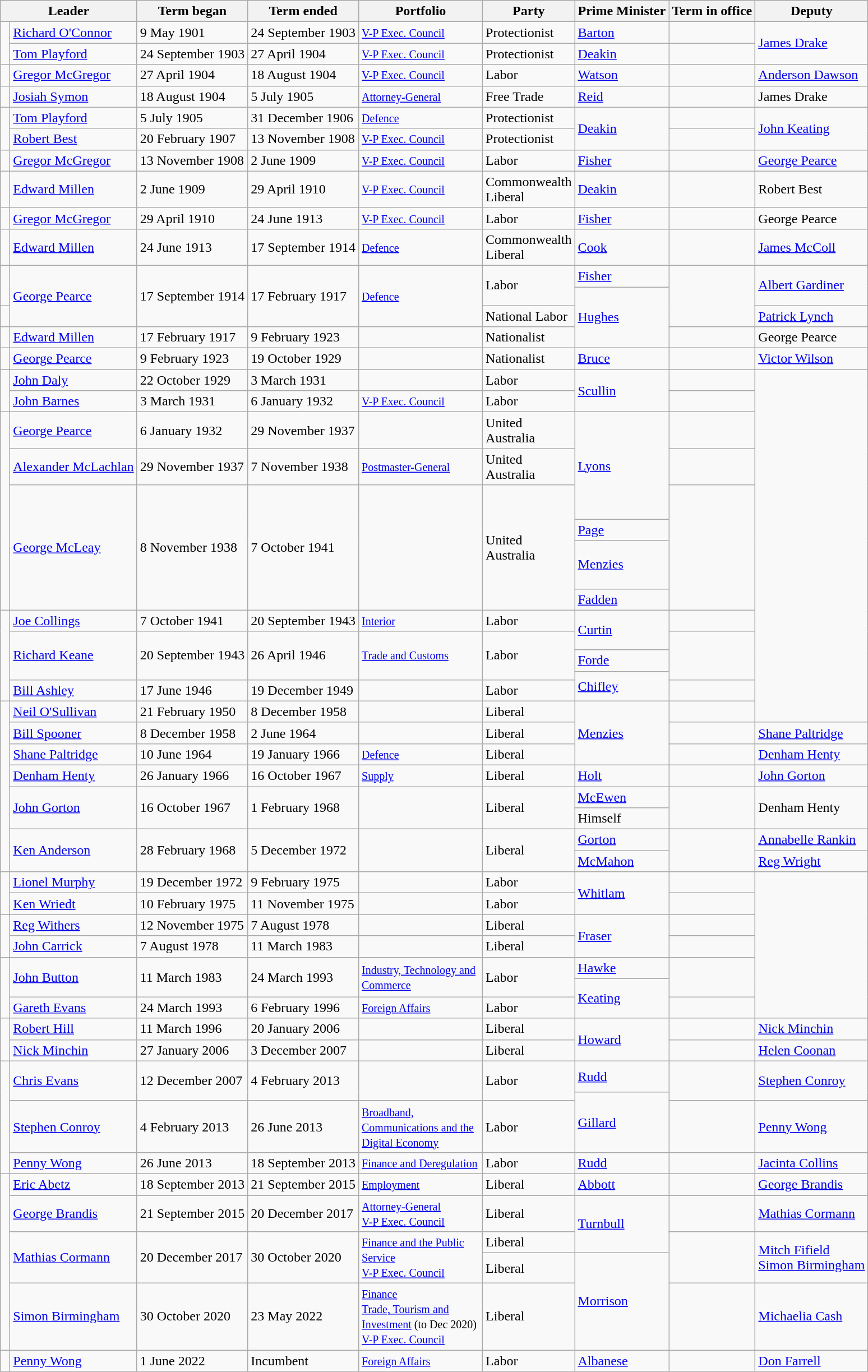<table class="wikitable sortable">
<tr>
<th colspan=2>Leader</th>
<th>Term began</th>
<th>Term ended</th>
<th width=140>Portfolio</th>
<th>Party</th>
<th>Prime Minister</th>
<th>Term in office</th>
<th>Deputy</th>
</tr>
<tr>
<td rowspan=2 > </td>
<td><a href='#'>Richard O'Connor</a></td>
<td>9 May 1901</td>
<td>24 September 1903</td>
<td><small><a href='#'>V-P Exec. Council</a></small></td>
<td>Protectionist</td>
<td><a href='#'>Barton</a></td>
<td align=right></td>
<td rowspan=2><a href='#'>James Drake</a></td>
</tr>
<tr>
<td><a href='#'>Tom Playford</a></td>
<td>24 September 1903</td>
<td>27 April 1904</td>
<td><small><a href='#'>V-P Exec. Council</a></small></td>
<td>Protectionist</td>
<td><a href='#'>Deakin</a></td>
<td align=right></td>
</tr>
<tr>
<td></td>
<td><a href='#'>Gregor McGregor</a></td>
<td>27 April 1904</td>
<td>18 August 1904</td>
<td><small><a href='#'>V-P Exec. Council</a></small></td>
<td>Labor</td>
<td><a href='#'>Watson</a></td>
<td align=right></td>
<td><a href='#'>Anderson Dawson</a></td>
</tr>
<tr>
<td></td>
<td><a href='#'>Josiah Symon</a></td>
<td>18 August 1904</td>
<td>5 July 1905</td>
<td><small><a href='#'>Attorney-General</a></small></td>
<td>Free Trade</td>
<td><a href='#'>Reid</a></td>
<td align=right></td>
<td>James Drake</td>
</tr>
<tr>
<td rowspan=2 ></td>
<td><a href='#'>Tom Playford</a></td>
<td>5 July 1905</td>
<td>31 December 1906</td>
<td><small><a href='#'>Defence</a></small></td>
<td>Protectionist</td>
<td rowspan=2><a href='#'>Deakin</a></td>
<td align=right></td>
<td rowspan=2><a href='#'>John Keating</a></td>
</tr>
<tr>
<td><a href='#'>Robert Best</a></td>
<td>20 February 1907</td>
<td>13 November 1908</td>
<td><small><a href='#'>V-P Exec. Council</a></small></td>
<td>Protectionist</td>
<td align=right></td>
</tr>
<tr>
<td></td>
<td><a href='#'>Gregor McGregor</a></td>
<td>13 November 1908</td>
<td>2 June 1909</td>
<td><small><a href='#'>V-P Exec. Council</a></small></td>
<td>Labor</td>
<td><a href='#'>Fisher</a></td>
<td align=right></td>
<td><a href='#'>George Pearce</a></td>
</tr>
<tr>
<td></td>
<td><a href='#'>Edward Millen</a></td>
<td>2 June 1909</td>
<td>29 April 1910</td>
<td><small><a href='#'>V-P Exec. Council</a></small></td>
<td>Commonwealth<br>Liberal</td>
<td><a href='#'>Deakin</a></td>
<td align=right></td>
<td>Robert Best</td>
</tr>
<tr>
<td></td>
<td><a href='#'>Gregor McGregor</a></td>
<td>29 April 1910</td>
<td>24 June 1913</td>
<td><small><a href='#'>V-P Exec. Council</a></small></td>
<td>Labor</td>
<td><a href='#'>Fisher</a></td>
<td align=right></td>
<td>George Pearce</td>
</tr>
<tr>
<td></td>
<td><a href='#'>Edward Millen</a></td>
<td>24 June 1913</td>
<td>17 September 1914</td>
<td><small><a href='#'>Defence</a></small></td>
<td>Commonwealth<br>Liberal</td>
<td><a href='#'>Cook</a></td>
<td align=right></td>
<td><a href='#'>James McColl</a></td>
</tr>
<tr>
<td rowspan=2 ></td>
<td rowspan=3><a href='#'>George Pearce</a></td>
<td rowspan=3>17 September 1914</td>
<td rowspan=3>17 February 1917</td>
<td rowspan=3><small><a href='#'>Defence</a></small></td>
<td rowspan=2 height=40px>Labor</td>
<td><a href='#'>Fisher</a></td>
<td rowspan=3 align=right></td>
<td rowspan=2><a href='#'>Albert Gardiner</a></td>
</tr>
<tr>
<td rowspan=3><a href='#'>Hughes</a></td>
</tr>
<tr>
<td></td>
<td>National Labor</td>
<td><a href='#'>Patrick Lynch</a></td>
</tr>
<tr>
<td></td>
<td><a href='#'>Edward Millen</a></td>
<td>17 February 1917</td>
<td>9 February 1923</td>
<td></td>
<td>Nationalist</td>
<td align=right></td>
<td>George Pearce</td>
</tr>
<tr>
<td></td>
<td><a href='#'>George Pearce</a></td>
<td>9 February 1923</td>
<td>19 October 1929</td>
<td></td>
<td>Nationalist</td>
<td><a href='#'>Bruce</a></td>
<td align=right></td>
<td><a href='#'>Victor Wilson</a></td>
</tr>
<tr>
<td rowspan=2 ></td>
<td><a href='#'>John Daly</a></td>
<td>22 October 1929</td>
<td>3 March 1931</td>
<td></td>
<td>Labor</td>
<td rowspan=2><a href='#'>Scullin</a></td>
<td align=right></td>
</tr>
<tr>
<td><a href='#'>John Barnes</a></td>
<td>3 March 1931</td>
<td>6 January 1932</td>
<td><small><a href='#'>V-P Exec. Council</a></small></td>
<td>Labor</td>
<td align=right></td>
</tr>
<tr>
<td rowspan=6 ></td>
<td><a href='#'>George Pearce</a></td>
<td>6 January 1932</td>
<td>29 November 1937</td>
<td></td>
<td>United<br>Australia</td>
<td rowspan=3 height=120px><a href='#'>Lyons</a></td>
<td align=right></td>
</tr>
<tr>
<td><a href='#'>Alexander McLachlan</a></td>
<td>29 November 1937</td>
<td>7 November 1938</td>
<td><small><a href='#'>Postmaster-General</a></small></td>
<td>United<br>Australia</td>
<td align=right></td>
</tr>
<tr>
<td rowspan=4><a href='#'>George McLeay</a></td>
<td rowspan=4>8 November 1938</td>
<td rowspan=4>7 October 1941</td>
<td rowspan=4></td>
<td rowspan=4>United<br>Australia</td>
<td rowspan=4 align=right></td>
</tr>
<tr>
<td><a href='#'>Page</a></td>
</tr>
<tr>
<td height=50px><a href='#'>Menzies</a></td>
</tr>
<tr>
<td><a href='#'>Fadden</a></td>
</tr>
<tr>
<td rowspan=5 > </td>
<td><a href='#'>Joe Collings</a></td>
<td>7 October 1941</td>
<td>20 September 1943</td>
<td><small><a href='#'>Interior</a></small></td>
<td>Labor</td>
<td rowspan=2 height=40px><a href='#'>Curtin</a></td>
<td align=right></td>
</tr>
<tr>
<td rowspan=3 height=50px><a href='#'>Richard Keane</a></td>
<td rowspan=3>20 September 1943</td>
<td rowspan=3>26 April 1946</td>
<td rowspan=3><small><a href='#'>Trade and Customs</a></small></td>
<td rowspan=3>Labor</td>
<td align=right rowspan=3></td>
</tr>
<tr>
<td><a href='#'>Forde</a></td>
</tr>
<tr>
<td rowspan=2><a href='#'>Chifley</a></td>
</tr>
<tr>
<td><a href='#'>Bill Ashley</a></td>
<td>17 June 1946</td>
<td>19 December 1949</td>
<td></td>
<td>Labor</td>
<td align=right></td>
</tr>
<tr>
<td rowspan=11 ></td>
<td><a href='#'>Neil O'Sullivan</a></td>
<td>21 February 1950</td>
<td>8 December 1958</td>
<td></td>
<td>Liberal</td>
<td rowspan=3><a href='#'>Menzies</a></td>
<td align=right></td>
</tr>
<tr>
<td><a href='#'>Bill Spooner</a></td>
<td>8 December 1958</td>
<td>2 June 1964</td>
<td></td>
<td>Liberal</td>
<td align=right></td>
<td><a href='#'>Shane Paltridge</a></td>
</tr>
<tr>
<td><a href='#'>Shane Paltridge</a></td>
<td>10 June 1964</td>
<td>19 January 1966</td>
<td><small><a href='#'>Defence</a></small></td>
<td>Liberal</td>
<td align=right></td>
<td><a href='#'>Denham Henty</a></td>
</tr>
<tr>
<td><a href='#'>Denham Henty</a></td>
<td>26 January 1966</td>
<td>16 October 1967</td>
<td><small><a href='#'>Supply</a></small></td>
<td>Liberal</td>
<td rowspan=2><a href='#'>Holt</a></td>
<td align=right></td>
<td><a href='#'>John Gorton</a></td>
</tr>
<tr>
<td rowspan=3><a href='#'>John Gorton</a></td>
<td rowspan=3>16 October 1967</td>
<td rowspan=3>1 February 1968</td>
<td rowspan=3></td>
<td rowspan=3>Liberal</td>
<td rowspan=3 align=right></td>
<td rowspan=4>Denham Henty</td>
</tr>
<tr>
<td><a href='#'>McEwen</a></td>
</tr>
<tr>
<td>Himself</td>
</tr>
<tr>
<td rowspan=4><a href='#'>Ken Anderson</a></td>
<td rowspan=4>28 February 1968</td>
<td rowspan=4>5 December 1972</td>
<td rowspan=4></td>
<td rowspan=4>Liberal</td>
<td rowspan=2><a href='#'>Gorton</a></td>
<td rowspan=4 align=right></td>
</tr>
<tr>
<td rowspan=2><a href='#'>Annabelle Rankin</a></td>
</tr>
<tr>
<td rowspan=2><a href='#'>McMahon</a></td>
</tr>
<tr>
<td><a href='#'>Reg Wright</a></td>
</tr>
<tr>
<td rowspan=2 ></td>
<td><a href='#'>Lionel Murphy</a></td>
<td>19 December 1972</td>
<td>9 February 1975</td>
<td></td>
<td>Labor</td>
<td rowspan=2><a href='#'>Whitlam</a></td>
<td align=right></td>
</tr>
<tr>
<td><a href='#'>Ken Wriedt</a></td>
<td>10 February 1975</td>
<td>11 November 1975</td>
<td></td>
<td>Labor</td>
<td align=right></td>
</tr>
<tr>
<td rowspan=2 ></td>
<td><a href='#'>Reg Withers</a></td>
<td>12 November 1975</td>
<td>7 August 1978</td>
<td></td>
<td>Liberal</td>
<td rowspan=2><a href='#'>Fraser</a></td>
<td align=right></td>
</tr>
<tr>
<td><a href='#'>John Carrick</a></td>
<td>7 August 1978</td>
<td>11 March 1983</td>
<td></td>
<td>Liberal</td>
<td align=right></td>
</tr>
<tr>
<td rowspan=3 ></td>
<td rowspan=2 height=40px><a href='#'>John Button</a></td>
<td rowspan=2>11 March 1983</td>
<td rowspan=2>24 March 1993</td>
<td rowspan=2><small><a href='#'>Industry, Technology and Commerce</a></small></td>
<td rowspan=2>Labor</td>
<td><a href='#'>Hawke</a></td>
<td rowspan=2 align=right><strong></strong></td>
</tr>
<tr>
<td rowspan=2 height=40px><a href='#'>Keating</a></td>
</tr>
<tr>
<td><a href='#'>Gareth Evans</a></td>
<td>24 March 1993</td>
<td>6 February 1996</td>
<td><small><a href='#'>Foreign Affairs</a></small></td>
<td>Labor</td>
<td align=right></td>
</tr>
<tr>
<td rowspan=2 ></td>
<td><a href='#'>Robert Hill</a></td>
<td>11 March 1996</td>
<td>20 January 2006</td>
<td></td>
<td>Liberal</td>
<td rowspan=2><a href='#'>Howard</a></td>
<td align=right></td>
<td><a href='#'>Nick Minchin</a></td>
</tr>
<tr>
<td><a href='#'>Nick Minchin</a></td>
<td>27 January 2006</td>
<td>3 December 2007</td>
<td></td>
<td>Liberal</td>
<td align=right></td>
<td><a href='#'>Helen Coonan</a></td>
</tr>
<tr>
<td rowspan=4 ></td>
<td rowspan=2 height=40px><a href='#'>Chris Evans</a></td>
<td rowspan=2>12 December 2007</td>
<td rowspan=2>4 February 2013</td>
<td rowspan=2></td>
<td rowspan=2>Labor</td>
<td height=30px><a href='#'>Rudd</a></td>
<td rowspan=2 align=right></td>
<td rowspan=2><a href='#'>Stephen Conroy</a></td>
</tr>
<tr>
<td rowspan=2 height=30px><a href='#'>Gillard</a></td>
</tr>
<tr>
<td><a href='#'>Stephen Conroy</a></td>
<td>4 February 2013</td>
<td>26 June 2013</td>
<td><small><a href='#'>Broadband, Communications and the Digital Economy</a></small></td>
<td>Labor</td>
<td align=right></td>
<td><a href='#'>Penny Wong</a></td>
</tr>
<tr>
<td><a href='#'>Penny Wong</a></td>
<td>26 June 2013</td>
<td>18 September 2013</td>
<td><small><a href='#'>Finance and Deregulation</a></small></td>
<td>Labor</td>
<td><a href='#'>Rudd</a></td>
<td align=right></td>
<td><a href='#'>Jacinta Collins</a></td>
</tr>
<tr>
<td rowspan="5" ></td>
<td><a href='#'>Eric Abetz</a></td>
<td>18 September 2013</td>
<td>21 September 2015</td>
<td><small><a href='#'>Employment</a></small></td>
<td>Liberal</td>
<td><a href='#'>Abbott</a></td>
<td align=right></td>
<td><a href='#'>George Brandis</a></td>
</tr>
<tr>
<td><a href='#'>George Brandis</a></td>
<td>21 September 2015</td>
<td>20 December 2017</td>
<td><small><a href='#'>Attorney-General</a><br><a href='#'>V-P Exec. Council</a></small></td>
<td>Liberal</td>
<td rowspan=2><a href='#'>Turnbull</a></td>
<td align=right></td>
<td><a href='#'>Mathias Cormann</a></td>
</tr>
<tr>
<td rowspan=2><a href='#'>Mathias Cormann</a></td>
<td rowspan=2>20 December 2017</td>
<td rowspan=2>30 October 2020</td>
<td rowspan=2><small><a href='#'>Finance and the Public Service</a><br><a href='#'>V-P Exec. Council</a></small></td>
<td>Liberal</td>
<td rowspan=2 align=right></td>
<td rowspan=2><a href='#'>Mitch Fifield</a><br><a href='#'>Simon Birmingham</a></td>
</tr>
<tr>
<td>Liberal</td>
<td rowspan=2><a href='#'>Morrison</a></td>
</tr>
<tr>
<td><a href='#'>Simon Birmingham</a></td>
<td>30 October 2020</td>
<td>23 May 2022</td>
<td><small><a href='#'>Finance</a><br><a href='#'>Trade, Tourism and Investment</a> (to Dec 2020)<br><a href='#'>V-P Exec. Council</a></small></td>
<td>Liberal</td>
<td align=right></td>
<td><a href='#'>Michaelia Cash</a></td>
</tr>
<tr>
<td></td>
<td><a href='#'>Penny Wong</a></td>
<td>1 June 2022</td>
<td>Incumbent</td>
<td><small><a href='#'>Foreign Affairs</a></small></td>
<td>Labor</td>
<td><a href='#'>Albanese</a></td>
<td align=right></td>
<td><a href='#'>Don Farrell</a></td>
</tr>
</table>
